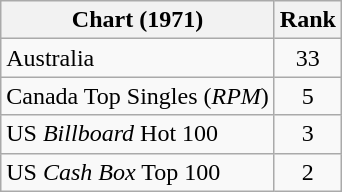<table class="wikitable sortable">
<tr>
<th align="left">Chart (1971)</th>
<th style="text-align:center;">Rank</th>
</tr>
<tr>
<td>Australia</td>
<td style="text-align:center;">33</td>
</tr>
<tr>
<td>Canada Top Singles (<em>RPM</em>)</td>
<td style="text-align:center;">5</td>
</tr>
<tr>
<td>US <em>Billboard</em> Hot 100</td>
<td style="text-align:center;">3</td>
</tr>
<tr>
<td>US <em>Cash Box</em> Top 100</td>
<td style="text-align:center;">2</td>
</tr>
</table>
